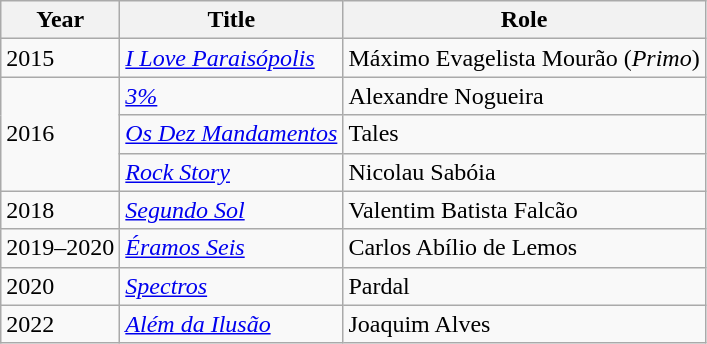<table class="wikitable">
<tr>
<th>Year</th>
<th>Title</th>
<th>Role</th>
</tr>
<tr>
<td>2015</td>
<td><em><a href='#'>I Love Paraisópolis</a></em></td>
<td>Máximo Evagelista Mourão (<em>Primo</em>)</td>
</tr>
<tr>
<td rowspan="3">2016</td>
<td><em><a href='#'>3%</a></em></td>
<td>Alexandre Nogueira</td>
</tr>
<tr>
<td><em><a href='#'>Os Dez Mandamentos</a></em></td>
<td>Tales</td>
</tr>
<tr>
<td><em><a href='#'>Rock Story</a></em></td>
<td>Nicolau Sabóia</td>
</tr>
<tr>
<td>2018</td>
<td><em><a href='#'>Segundo Sol</a></em></td>
<td>Valentim Batista Falcão</td>
</tr>
<tr>
<td>2019–2020</td>
<td><em><a href='#'>Éramos Seis</a></em></td>
<td>Carlos Abílio de Lemos</td>
</tr>
<tr>
<td>2020</td>
<td><em><a href='#'>Spectros</a></em></td>
<td>Pardal</td>
</tr>
<tr>
<td>2022</td>
<td><em><a href='#'>Além da Ilusão</a></em></td>
<td>Joaquim Alves</td>
</tr>
</table>
